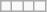<table class=wikitable>
<tr>
<td></td>
<td></td>
<td></td>
<td></td>
</tr>
</table>
